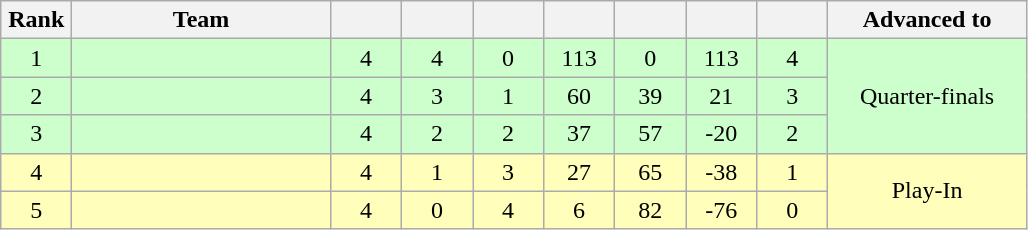<table class="wikitable" style="text-align:center;">
<tr>
<th width=40>Rank</th>
<th width=165>Team</th>
<th width=40></th>
<th width=40></th>
<th width=40></th>
<th width=40></th>
<th width=40></th>
<th width=40></th>
<th width=40></th>
<th width=125>Advanced to</th>
</tr>
<tr bgcolor=#ccffcc>
<td>1</td>
<td style="text-align:left;"></td>
<td>4</td>
<td>4</td>
<td>0</td>
<td>113</td>
<td>0</td>
<td>113</td>
<td>4</td>
<td rowspan="3">Quarter-finals</td>
</tr>
<tr bgcolor=#ccffcc>
<td>2</td>
<td style="text-align:left;"></td>
<td>4</td>
<td>3</td>
<td>1</td>
<td>60</td>
<td>39</td>
<td>21</td>
<td>3</td>
</tr>
<tr bgcolor=#ccffcc>
<td>3</td>
<td style="text-align:left;"></td>
<td>4</td>
<td>2</td>
<td>2</td>
<td>37</td>
<td>57</td>
<td>-20</td>
<td>2</td>
</tr>
<tr bgcolor=#ffffbb>
<td>4</td>
<td style="text-align:left;"></td>
<td>4</td>
<td>1</td>
<td>3</td>
<td>27</td>
<td>65</td>
<td>-38</td>
<td>1</td>
<td rowspan="2">Play-In</td>
</tr>
<tr bgcolor=#ffffbb>
<td>5</td>
<td style="text-align:left;"></td>
<td>4</td>
<td>0</td>
<td>4</td>
<td>6</td>
<td>82</td>
<td>-76</td>
<td>0</td>
</tr>
</table>
